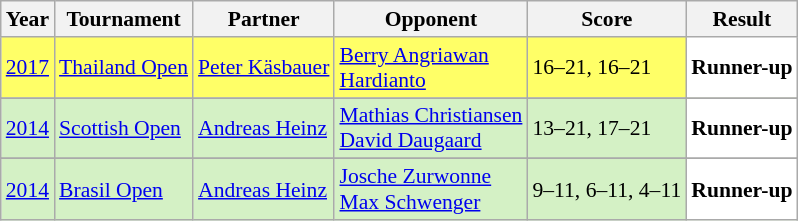<table class="sortable wikitable" style="font-size: 90%;">
<tr>
<th>Year</th>
<th>Tournament</th>
<th>Partner</th>
<th>Opponent</th>
<th>Score</th>
<th>Result</th>
</tr>
<tr style="background:#FFFF67">
<td align="center"><a href='#'>2017</a></td>
<td align="left"><a href='#'>Thailand Open</a></td>
<td align="left"> <a href='#'>Peter Käsbauer</a></td>
<td align="left"> <a href='#'>Berry Angriawan</a> <br>  <a href='#'>Hardianto</a></td>
<td align="left">16–21, 16–21</td>
<td style="text-align:left; background:white"> <strong>Runner-up</strong></td>
</tr>
<tr>
</tr>
<tr style="background:#D4F1C5">
<td align="center"><a href='#'>2014</a></td>
<td align="left"><a href='#'>Scottish Open</a></td>
<td align="left"> <a href='#'>Andreas Heinz</a></td>
<td align="left"> <a href='#'>Mathias Christiansen</a> <br>  <a href='#'>David Daugaard</a></td>
<td align="left">13–21, 17–21</td>
<td style="text-align:left; background:white"> <strong>Runner-up</strong></td>
</tr>
<tr>
</tr>
<tr style="background:#D4F1C5">
<td align="center"><a href='#'>2014</a></td>
<td align="left"><a href='#'>Brasil Open</a></td>
<td align="left"> <a href='#'>Andreas Heinz</a></td>
<td align="left"> <a href='#'>Josche Zurwonne</a> <br>  <a href='#'>Max Schwenger</a></td>
<td align="left">9–11, 6–11, 4–11</td>
<td style="text-align:left; background:white"> <strong>Runner-up</strong></td>
</tr>
</table>
